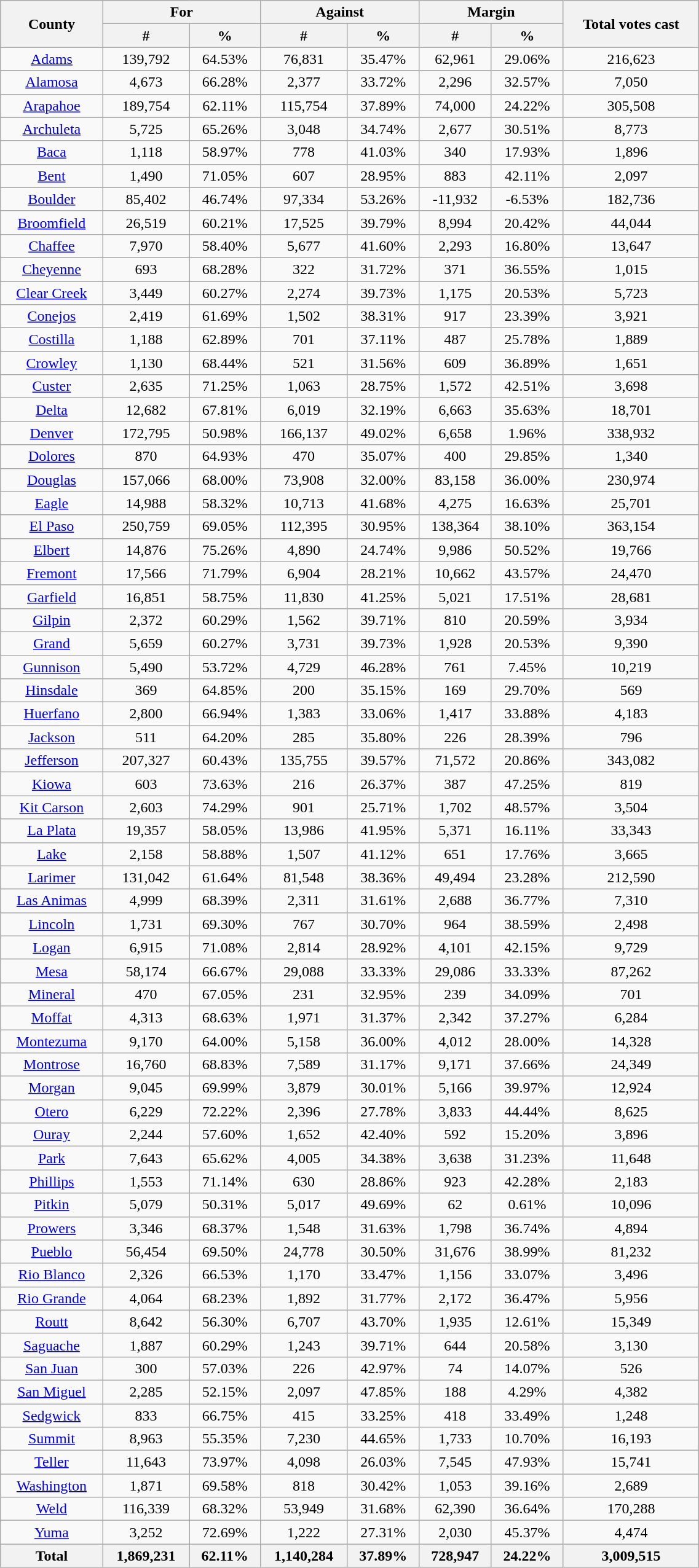<table width="60%"  class="wikitable sortable" style="text-align:center">
<tr>
<th style="text-align:center;" rowspan="2">County</th>
<th style="text-align:center;" colspan="2">For</th>
<th style="text-align:center;" colspan="2">Against</th>
<th style="text-align:center;" colspan="2">Margin</th>
<th style="text-align:center;" rowspan="2">Total votes cast</th>
</tr>
<tr>
<th style="text-align:center;" data-sort-type="number">#</th>
<th style="text-align:center;" data-sort-type="number">%</th>
<th style="text-align:center;" data-sort-type="number">#</th>
<th style="text-align:center;" data-sort-type="number">%</th>
<th style="text-align:center;" data-sort-type="number">#</th>
<th style="text-align:center;" data-sort-type="number">%</th>
</tr>
<tr style="text-align:center;">
<td><a href='#'>Adams</a></td>
<td>139,792</td>
<td>64.53%</td>
<td>76,831</td>
<td>35.47%</td>
<td>62,961</td>
<td>29.06%</td>
<td>216,623</td>
</tr>
<tr style="text-align:center;">
<td><a href='#'>Alamosa</a></td>
<td>4,673</td>
<td>66.28%</td>
<td>2,377</td>
<td>33.72%</td>
<td>2,296</td>
<td>32.57%</td>
<td>7,050</td>
</tr>
<tr style="text-align:center;">
<td><a href='#'>Arapahoe</a></td>
<td>189,754</td>
<td>62.11%</td>
<td>115,754</td>
<td>37.89%</td>
<td>74,000</td>
<td>24.22%</td>
<td>305,508</td>
</tr>
<tr style="text-align:center;">
<td><a href='#'>Archuleta</a></td>
<td>5,725</td>
<td>65.26%</td>
<td>3,048</td>
<td>34.74%</td>
<td>2,677</td>
<td>30.51%</td>
<td>8,773</td>
</tr>
<tr style="text-align:center;">
<td><a href='#'>Baca</a></td>
<td>1,118</td>
<td>58.97%</td>
<td>778</td>
<td>41.03%</td>
<td>340</td>
<td>17.93%</td>
<td>1,896</td>
</tr>
<tr style="text-align:center;">
<td><a href='#'>Bent</a></td>
<td>1,490</td>
<td>71.05%</td>
<td>607</td>
<td>28.95%</td>
<td>883</td>
<td>42.11%</td>
<td>2,097</td>
</tr>
<tr style="text-align:center;">
<td><a href='#'>Boulder</a></td>
<td>85,402</td>
<td>46.74%</td>
<td>97,334</td>
<td>53.26%</td>
<td>-11,932</td>
<td>-6.53%</td>
<td>182,736</td>
</tr>
<tr style="text-align:center;">
<td><a href='#'>Broomfield</a></td>
<td>26,519</td>
<td>60.21%</td>
<td>17,525</td>
<td>39.79%</td>
<td>8,994</td>
<td>20.42%</td>
<td>44,044</td>
</tr>
<tr style="text-align:center;">
<td><a href='#'>Chaffee</a></td>
<td>7,970</td>
<td>58.40%</td>
<td>5,677</td>
<td>41.60%</td>
<td>2,293</td>
<td>16.80%</td>
<td>13,647</td>
</tr>
<tr style="text-align:center;">
<td><a href='#'>Cheyenne</a></td>
<td>693</td>
<td>68.28%</td>
<td>322</td>
<td>31.72%</td>
<td>371</td>
<td>36.55%</td>
<td>1,015</td>
</tr>
<tr style="text-align:center;">
<td><a href='#'>Clear Creek</a></td>
<td>3,449</td>
<td>60.27%</td>
<td>2,274</td>
<td>39.73%</td>
<td>1,175</td>
<td>20.53%</td>
<td>5,723</td>
</tr>
<tr style="text-align:center;">
<td><a href='#'>Conejos</a></td>
<td>2,419</td>
<td>61.69%</td>
<td>1,502</td>
<td>38.31%</td>
<td>917</td>
<td>23.39%</td>
<td>3,921</td>
</tr>
<tr style="text-align:center;">
<td><a href='#'>Costilla</a></td>
<td>1,188</td>
<td>62.89%</td>
<td>701</td>
<td>37.11%</td>
<td>487</td>
<td>25.78%</td>
<td>1,889</td>
</tr>
<tr style="text-align:center;">
<td><a href='#'>Crowley</a></td>
<td>1,130</td>
<td>68.44%</td>
<td>521</td>
<td>31.56%</td>
<td>609</td>
<td>36.89%</td>
<td>1,651</td>
</tr>
<tr style="text-align:center;">
<td><a href='#'>Custer</a></td>
<td>2,635</td>
<td>71.25%</td>
<td>1,063</td>
<td>28.75%</td>
<td>1,572</td>
<td>42.51%</td>
<td>3,698</td>
</tr>
<tr style="text-align:center;">
<td><a href='#'>Delta</a></td>
<td>12,682</td>
<td>67.81%</td>
<td>6,019</td>
<td>32.19%</td>
<td>6,663</td>
<td>35.63%</td>
<td>18,701</td>
</tr>
<tr style="text-align:center;">
<td><a href='#'>Denver</a></td>
<td>172,795</td>
<td>50.98%</td>
<td>166,137</td>
<td>49.02%</td>
<td>6,658</td>
<td>1.96%</td>
<td>338,932</td>
</tr>
<tr style="text-align:center;">
<td><a href='#'>Dolores</a></td>
<td>870</td>
<td>64.93%</td>
<td>470</td>
<td>35.07%</td>
<td>400</td>
<td>29.85%</td>
<td>1,340</td>
</tr>
<tr style="text-align:center;">
<td><a href='#'>Douglas</a></td>
<td>157,066</td>
<td>68.00%</td>
<td>73,908</td>
<td>32.00%</td>
<td>83,158</td>
<td>36.00%</td>
<td>230,974</td>
</tr>
<tr style="text-align:center;">
<td><a href='#'>Eagle</a></td>
<td>14,988</td>
<td>58.32%</td>
<td>10,713</td>
<td>41.68%</td>
<td>4,275</td>
<td>16.63%</td>
<td>25,701</td>
</tr>
<tr style="text-align:center;">
<td><a href='#'>El Paso</a></td>
<td>250,759</td>
<td>69.05%</td>
<td>112,395</td>
<td>30.95%</td>
<td>138,364</td>
<td>38.10%</td>
<td>363,154</td>
</tr>
<tr style="text-align:center;">
<td><a href='#'>Elbert</a></td>
<td>14,876</td>
<td>75.26%</td>
<td>4,890</td>
<td>24.74%</td>
<td>9,986</td>
<td>50.52%</td>
<td>19,766</td>
</tr>
<tr style="text-align:center;">
<td><a href='#'>Fremont</a></td>
<td>17,566</td>
<td>71.79%</td>
<td>6,904</td>
<td>28.21%</td>
<td>10,662</td>
<td>43.57%</td>
<td>24,470</td>
</tr>
<tr style="text-align:center;">
<td><a href='#'>Garfield</a></td>
<td>16,851</td>
<td>58.75%</td>
<td>11,830</td>
<td>41.25%</td>
<td>5,021</td>
<td>17.51%</td>
<td>28,681</td>
</tr>
<tr style="text-align:center;">
<td><a href='#'>Gilpin</a></td>
<td>2,372</td>
<td>60.29%</td>
<td>1,562</td>
<td>39.71%</td>
<td>810</td>
<td>20.59%</td>
<td>3,934</td>
</tr>
<tr style="text-align:center;">
<td><a href='#'>Grand</a></td>
<td>5,659</td>
<td>60.27%</td>
<td>3,731</td>
<td>39.73%</td>
<td>1,928</td>
<td>20.53%</td>
<td>9,390</td>
</tr>
<tr style="text-align:center;">
<td><a href='#'>Gunnison</a></td>
<td>5,490</td>
<td>53.72%</td>
<td>4,729</td>
<td>46.28%</td>
<td>761</td>
<td>7.45%</td>
<td>10,219</td>
</tr>
<tr style="text-align:center;">
<td><a href='#'>Hinsdale</a></td>
<td>369</td>
<td>64.85%</td>
<td>200</td>
<td>35.15%</td>
<td>169</td>
<td>29.70%</td>
<td>569</td>
</tr>
<tr style="text-align:center;">
<td><a href='#'>Huerfano</a></td>
<td>2,800</td>
<td>66.94%</td>
<td>1,383</td>
<td>33.06%</td>
<td>1,417</td>
<td>33.88%</td>
<td>4,183</td>
</tr>
<tr style="text-align:center;">
<td><a href='#'>Jackson</a></td>
<td>511</td>
<td>64.20%</td>
<td>285</td>
<td>35.80%</td>
<td>226</td>
<td>28.39%</td>
<td>796</td>
</tr>
<tr style="text-align:center;">
<td><a href='#'>Jefferson</a></td>
<td>207,327</td>
<td>60.43%</td>
<td>135,755</td>
<td>39.57%</td>
<td>71,572</td>
<td>20.86%</td>
<td>343,082</td>
</tr>
<tr style="text-align:center;">
<td><a href='#'>Kiowa</a></td>
<td>603</td>
<td>73.63%</td>
<td>216</td>
<td>26.37%</td>
<td>387</td>
<td>47.25%</td>
<td>819</td>
</tr>
<tr style="text-align:center;">
<td><a href='#'>Kit Carson</a></td>
<td>2,603</td>
<td>74.29%</td>
<td>901</td>
<td>25.71%</td>
<td>1,702</td>
<td>48.57%</td>
<td>3,504</td>
</tr>
<tr style="text-align:center;">
<td><a href='#'>La Plata</a></td>
<td>19,357</td>
<td>58.05%</td>
<td>13,986</td>
<td>41.95%</td>
<td>5,371</td>
<td>16.11%</td>
<td>33,343</td>
</tr>
<tr style="text-align:center;">
<td><a href='#'>Lake</a></td>
<td>2,158</td>
<td>58.88%</td>
<td>1,507</td>
<td>41.12%</td>
<td>651</td>
<td>17.76%</td>
<td>3,665</td>
</tr>
<tr style="text-align:center;">
<td><a href='#'>Larimer</a></td>
<td>131,042</td>
<td>61.64%</td>
<td>81,548</td>
<td>38.36%</td>
<td>49,494</td>
<td>23.28%</td>
<td>212,590</td>
</tr>
<tr style="text-align:center;">
<td><a href='#'>Las Animas</a></td>
<td>4,999</td>
<td>68.39%</td>
<td>2,311</td>
<td>31.61%</td>
<td>2,688</td>
<td>36.77%</td>
<td>7,310</td>
</tr>
<tr style="text-align:center;">
<td><a href='#'>Lincoln</a></td>
<td>1,731</td>
<td>69.30%</td>
<td>767</td>
<td>30.70%</td>
<td>964</td>
<td>38.59%</td>
<td>2,498</td>
</tr>
<tr style="text-align:center;">
<td><a href='#'>Logan</a></td>
<td>6,915</td>
<td>71.08%</td>
<td>2,814</td>
<td>28.92%</td>
<td>4,101</td>
<td>42.15%</td>
<td>9,729</td>
</tr>
<tr style="text-align:center;">
<td><a href='#'>Mesa</a></td>
<td>58,174</td>
<td>66.67%</td>
<td>29,088</td>
<td>33.33%</td>
<td>29,086</td>
<td>33.33%</td>
<td>87,262</td>
</tr>
<tr style="text-align:center;">
<td><a href='#'>Mineral</a></td>
<td>470</td>
<td>67.05%</td>
<td>231</td>
<td>32.95%</td>
<td>239</td>
<td>34.09%</td>
<td>701</td>
</tr>
<tr style="text-align:center;">
<td><a href='#'>Moffat</a></td>
<td>4,313</td>
<td>68.63%</td>
<td>1,971</td>
<td>31.37%</td>
<td>2,342</td>
<td>37.27%</td>
<td>6,284</td>
</tr>
<tr style="text-align:center;">
<td><a href='#'>Montezuma</a></td>
<td>9,170</td>
<td>64.00%</td>
<td>5,158</td>
<td>36.00%</td>
<td>4,012</td>
<td>28.00%</td>
<td>14,328</td>
</tr>
<tr style="text-align:center;">
<td><a href='#'>Montrose</a></td>
<td>16,760</td>
<td>68.83%</td>
<td>7,589</td>
<td>31.17%</td>
<td>9,171</td>
<td>37.66%</td>
<td>24,349</td>
</tr>
<tr style="text-align:center;">
<td><a href='#'>Morgan</a></td>
<td>9,045</td>
<td>69.99%</td>
<td>3,879</td>
<td>30.01%</td>
<td>5,166</td>
<td>39.97%</td>
<td>12,924</td>
</tr>
<tr style="text-align:center;">
<td><a href='#'>Otero</a></td>
<td>6,229</td>
<td>72.22%</td>
<td>2,396</td>
<td>27.78%</td>
<td>3,833</td>
<td>44.44%</td>
<td>8,625</td>
</tr>
<tr style="text-align:center;">
<td><a href='#'>Ouray</a></td>
<td>2,244</td>
<td>57.60%</td>
<td>1,652</td>
<td>42.40%</td>
<td>592</td>
<td>15.20%</td>
<td>3,896</td>
</tr>
<tr style="text-align:center;">
<td><a href='#'>Park</a></td>
<td>7,643</td>
<td>65.62%</td>
<td>4,005</td>
<td>34.38%</td>
<td>3,638</td>
<td>31.23%</td>
<td>11,648</td>
</tr>
<tr style="text-align:center;">
<td><a href='#'>Phillips</a></td>
<td>1,553</td>
<td>71.14%</td>
<td>630</td>
<td>28.86%</td>
<td>923</td>
<td>42.28%</td>
<td>2,183</td>
</tr>
<tr style="text-align:center;">
<td><a href='#'>Pitkin</a></td>
<td>5,079</td>
<td>50.31%</td>
<td>5,017</td>
<td>49.69%</td>
<td>62</td>
<td>0.61%</td>
<td>10,096</td>
</tr>
<tr style="text-align:center;">
<td><a href='#'>Prowers</a></td>
<td>3,346</td>
<td>68.37%</td>
<td>1,548</td>
<td>31.63%</td>
<td>1,798</td>
<td>36.74%</td>
<td>4,894</td>
</tr>
<tr style="text-align:center;">
<td><a href='#'>Pueblo</a></td>
<td>56,454</td>
<td>69.50%</td>
<td>24,778</td>
<td>30.50%</td>
<td>31,676</td>
<td>38.99%</td>
<td>81,232</td>
</tr>
<tr style="text-align:center;">
<td><a href='#'>Rio Blanco</a></td>
<td>2,326</td>
<td>66.53%</td>
<td>1,170</td>
<td>33.47%</td>
<td>1,156</td>
<td>33.07%</td>
<td>3,496</td>
</tr>
<tr style="text-align:center;">
<td><a href='#'>Rio Grande</a></td>
<td>4,064</td>
<td>68.23%</td>
<td>1,892</td>
<td>31.77%</td>
<td>2,172</td>
<td>36.47%</td>
<td>5,956</td>
</tr>
<tr style="text-align:center;">
<td><a href='#'>Routt</a></td>
<td>8,642</td>
<td>56.30%</td>
<td>6,707</td>
<td>43.70%</td>
<td>1,935</td>
<td>12.61%</td>
<td>15,349</td>
</tr>
<tr style="text-align:center;">
<td><a href='#'>Saguache</a></td>
<td>1,887</td>
<td>60.29%</td>
<td>1,243</td>
<td>39.71%</td>
<td>644</td>
<td>20.58%</td>
<td>3,130</td>
</tr>
<tr style="text-align:center;">
<td><a href='#'>San Juan</a></td>
<td>300</td>
<td>57.03%</td>
<td>226</td>
<td>42.97%</td>
<td>74</td>
<td>14.07%</td>
<td>526</td>
</tr>
<tr style="text-align:center;">
<td><a href='#'>San Miguel</a></td>
<td>2,285</td>
<td>52.15%</td>
<td>2,097</td>
<td>47.85%</td>
<td>188</td>
<td>4.29%</td>
<td>4,382</td>
</tr>
<tr style="text-align:center;">
<td><a href='#'>Sedgwick</a></td>
<td>833</td>
<td>66.75%</td>
<td>415</td>
<td>33.25%</td>
<td>418</td>
<td>33.49%</td>
<td>1,248</td>
</tr>
<tr style="text-align:center;">
<td><a href='#'>Summit</a></td>
<td>8,963</td>
<td>55.35%</td>
<td>7,230</td>
<td>44.65%</td>
<td>1,733</td>
<td>10.70%</td>
<td>16,193</td>
</tr>
<tr style="text-align:center;">
<td><a href='#'>Teller</a></td>
<td>11,643</td>
<td>73.97%</td>
<td>4,098</td>
<td>26.03%</td>
<td>7,545</td>
<td>47.93%</td>
<td>15,741</td>
</tr>
<tr style="text-align:center;">
<td><a href='#'>Washington</a></td>
<td>1,871</td>
<td>69.58%</td>
<td>818</td>
<td>30.42%</td>
<td>1,053</td>
<td>39.16%</td>
<td>2,689</td>
</tr>
<tr style="text-align:center;">
<td><a href='#'>Weld</a></td>
<td>116,339</td>
<td>68.32%</td>
<td>53,949</td>
<td>31.68%</td>
<td>62,390</td>
<td>36.64%</td>
<td>170,288</td>
</tr>
<tr style="text-align:center;">
<td><a href='#'>Yuma</a></td>
<td>3,252</td>
<td>72.69%</td>
<td>1,222</td>
<td>27.31%</td>
<td>2,030</td>
<td>45.37%</td>
<td>4,474</td>
</tr>
<tr>
<th>Total</th>
<th>1,869,231</th>
<th>62.11%</th>
<th>1,140,284</th>
<th>37.89%</th>
<th>728,947</th>
<th>24.22%</th>
<th>3,009,515</th>
</tr>
</table>
